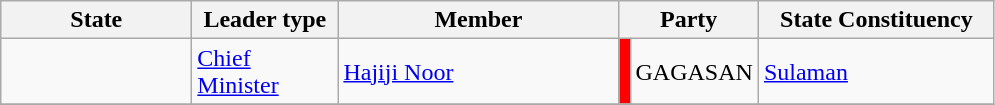<table class ="wikitable sortable">
<tr>
<th style="width:120px;">State</th>
<th style="width:90px;">Leader type</th>
<th style="width:180px;">Member</th>
<th style="width:84px;" colspan=2>Party</th>
<th style="width:150px;">State Constituency</th>
</tr>
<tr>
<td></td>
<td><a href='#'>Chief Minister</a></td>
<td><a href='#'>Hajiji Noor</a></td>
<td style="background:red"></td>
<td>GAGASAN</td>
<td><a href='#'>Sulaman</a></td>
</tr>
<tr>
</tr>
</table>
